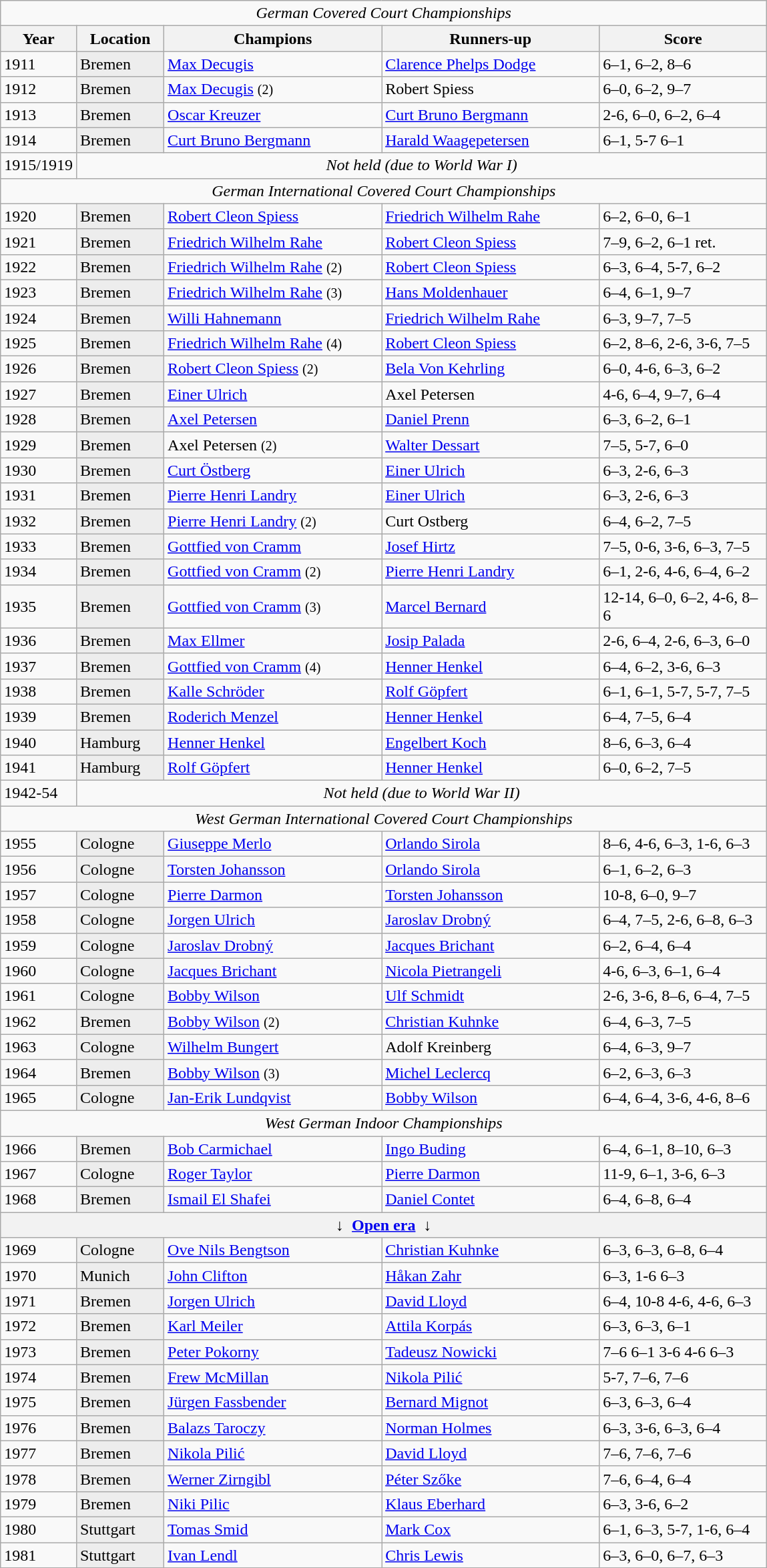<table class="wikitable">
<tr>
<td colspan=5 align=center><em>German Covered Court Championships</em></td>
</tr>
<tr>
<th style="width:60px;">Year</th>
<th style="width:80px;">Location</th>
<th style="width:210px;">Champions</th>
<th style="width:210px;">Runners-up</th>
<th style="width:160px;">Score</th>
</tr>
<tr>
<td>1911</td>
<td style="background:#ededed">Bremen</td>
<td> <a href='#'>Max Decugis</a></td>
<td> <a href='#'>Clarence Phelps Dodge</a></td>
<td>6–1, 6–2, 8–6</td>
</tr>
<tr>
<td>1912</td>
<td style="background:#ededed">Bremen</td>
<td> <a href='#'>Max Decugis</a> <small>(2)</small></td>
<td> Robert Spiess</td>
<td>6–0, 6–2, 9–7</td>
</tr>
<tr>
<td>1913</td>
<td style="background:#ededed">Bremen</td>
<td> <a href='#'>Oscar Kreuzer</a></td>
<td> <a href='#'>Curt Bruno Bergmann</a></td>
<td>2-6, 6–0, 6–2, 6–4</td>
</tr>
<tr>
<td>1914</td>
<td style="background:#ededed">Bremen</td>
<td> <a href='#'>Curt Bruno Bergmann</a></td>
<td> <a href='#'>Harald Waagepetersen</a></td>
<td>6–1, 5-7 6–1</td>
</tr>
<tr>
<td>1915/1919</td>
<td colspan=5 align=center><em>Not held (due to World War I)</em></td>
</tr>
<tr>
<td colspan=5 align=center><em>German International Covered Court Championships</em></td>
</tr>
<tr>
<td>1920</td>
<td style="background:#ededed">Bremen</td>
<td> <a href='#'>Robert Cleon Spiess</a></td>
<td> <a href='#'>Friedrich Wilhelm Rahe</a></td>
<td>6–2, 6–0, 6–1</td>
</tr>
<tr>
<td>1921</td>
<td style="background:#ededed">Bremen</td>
<td> <a href='#'>Friedrich Wilhelm Rahe</a></td>
<td> <a href='#'>Robert Cleon Spiess</a></td>
<td>7–9, 6–2, 6–1 ret.</td>
</tr>
<tr>
<td>1922</td>
<td style="background:#ededed">Bremen</td>
<td> <a href='#'>Friedrich Wilhelm Rahe</a> <small>(2)</small></td>
<td> <a href='#'>Robert Cleon Spiess</a></td>
<td>6–3, 6–4, 5-7, 6–2</td>
</tr>
<tr>
<td>1923</td>
<td style="background:#ededed">Bremen</td>
<td> <a href='#'>Friedrich Wilhelm Rahe</a> <small>(3)</small></td>
<td> <a href='#'>Hans Moldenhauer</a></td>
<td>6–4, 6–1, 9–7</td>
</tr>
<tr>
<td>1924</td>
<td style="background:#ededed">Bremen</td>
<td> <a href='#'>Willi Hahnemann</a></td>
<td> <a href='#'>Friedrich Wilhelm Rahe</a></td>
<td>6–3, 9–7, 7–5</td>
</tr>
<tr>
<td>1925</td>
<td style="background:#ededed">Bremen</td>
<td> <a href='#'>Friedrich Wilhelm Rahe</a> <small>(4)</small></td>
<td> <a href='#'>Robert Cleon Spiess</a></td>
<td>6–2, 8–6, 2-6, 3-6, 7–5</td>
</tr>
<tr>
<td>1926</td>
<td style="background:#ededed">Bremen</td>
<td> <a href='#'>Robert Cleon Spiess</a> <small>(2)</small></td>
<td> <a href='#'>Bela Von Kehrling</a></td>
<td>6–0, 4-6, 6–3, 6–2</td>
</tr>
<tr>
<td>1927</td>
<td style="background:#ededed">Bremen</td>
<td> <a href='#'>Einer Ulrich</a></td>
<td> Axel Petersen</td>
<td>4-6, 6–4, 9–7, 6–4</td>
</tr>
<tr>
<td>1928</td>
<td style="background:#ededed">Bremen</td>
<td>  <a href='#'>Axel Petersen</a></td>
<td> <a href='#'>Daniel Prenn</a></td>
<td>6–3, 6–2, 6–1</td>
</tr>
<tr>
<td>1929</td>
<td style="background:#ededed">Bremen</td>
<td> Axel Petersen <small>(2)</small></td>
<td> <a href='#'>Walter Dessart</a></td>
<td>7–5, 5-7, 6–0</td>
</tr>
<tr>
<td>1930</td>
<td style="background:#ededed">Bremen</td>
<td> <a href='#'>Curt Östberg</a></td>
<td> <a href='#'>Einer Ulrich</a></td>
<td>6–3, 2-6, 6–3</td>
</tr>
<tr>
<td>1931</td>
<td style="background:#ededed">Bremen</td>
<td> <a href='#'>Pierre Henri Landry</a></td>
<td> <a href='#'>Einer Ulrich</a></td>
<td>6–3, 2-6, 6–3</td>
</tr>
<tr>
<td>1932</td>
<td style="background:#ededed">Bremen</td>
<td> <a href='#'>Pierre Henri Landry</a> <small>(2)</small></td>
<td> Curt Ostberg</td>
<td>6–4, 6–2, 7–5</td>
</tr>
<tr>
<td>1933</td>
<td style="background:#ededed">Bremen</td>
<td> <a href='#'>Gottfied von Cramm</a></td>
<td> <a href='#'>Josef Hirtz</a></td>
<td>7–5, 0-6, 3-6, 6–3, 7–5</td>
</tr>
<tr>
<td>1934</td>
<td style="background:#ededed">Bremen</td>
<td> <a href='#'>Gottfied von Cramm</a> <small>(2)</small></td>
<td> <a href='#'>Pierre Henri Landry</a></td>
<td>6–1, 2-6, 4-6, 6–4, 6–2</td>
</tr>
<tr>
<td>1935</td>
<td style="background:#ededed">Bremen</td>
<td> <a href='#'>Gottfied von Cramm</a> <small>(3)</small></td>
<td> <a href='#'>Marcel Bernard</a></td>
<td>12-14, 6–0, 6–2, 4-6, 8–6</td>
</tr>
<tr>
<td>1936</td>
<td style="background:#ededed">Bremen</td>
<td> <a href='#'>Max Ellmer</a></td>
<td> <a href='#'>Josip Palada</a></td>
<td>2-6, 6–4, 2-6, 6–3, 6–0</td>
</tr>
<tr>
<td>1937</td>
<td style="background:#ededed">Bremen</td>
<td> <a href='#'>Gottfied von Cramm</a> <small>(4)</small></td>
<td> <a href='#'>Henner Henkel</a></td>
<td>6–4, 6–2, 3-6, 6–3</td>
</tr>
<tr>
<td>1938</td>
<td style="background:#ededed">Bremen</td>
<td> <a href='#'>Kalle Schröder</a></td>
<td> <a href='#'>Rolf Göpfert</a></td>
<td>6–1, 6–1, 5-7, 5-7, 7–5</td>
</tr>
<tr>
<td>1939</td>
<td style="background:#ededed">Bremen</td>
<td> <a href='#'>Roderich Menzel</a></td>
<td> <a href='#'>Henner Henkel</a></td>
<td>6–4, 7–5, 6–4</td>
</tr>
<tr>
<td>1940</td>
<td style="background:#ededed">Hamburg</td>
<td> <a href='#'>Henner Henkel</a></td>
<td> <a href='#'>Engelbert Koch</a></td>
<td>8–6, 6–3, 6–4</td>
</tr>
<tr>
<td>1941</td>
<td style="background:#ededed">Hamburg</td>
<td> <a href='#'>Rolf Göpfert</a></td>
<td> <a href='#'>Henner Henkel</a></td>
<td>6–0, 6–2, 7–5</td>
</tr>
<tr>
<td>1942-54</td>
<td colspan=5 align=center><em>Not held (due to World War II)</em></td>
</tr>
<tr>
<td colspan=5 align=center><em>West German International Covered Court Championships</em></td>
</tr>
<tr>
<td>1955</td>
<td style="background:#ededed">Cologne</td>
<td> <a href='#'>Giuseppe Merlo</a></td>
<td> <a href='#'>Orlando Sirola</a></td>
<td>8–6, 4-6, 6–3, 1-6, 6–3</td>
</tr>
<tr>
<td>1956</td>
<td style="background:#ededed">Cologne</td>
<td> <a href='#'>Torsten Johansson</a></td>
<td> <a href='#'>Orlando Sirola</a></td>
<td>6–1, 6–2, 6–3</td>
</tr>
<tr>
<td>1957</td>
<td style="background:#ededed">Cologne</td>
<td> <a href='#'>Pierre Darmon</a></td>
<td> <a href='#'>Torsten Johansson</a></td>
<td>10-8, 6–0, 9–7</td>
</tr>
<tr>
<td>1958</td>
<td style="background:#ededed">Cologne</td>
<td> <a href='#'>Jorgen Ulrich</a></td>
<td> <a href='#'>Jaroslav Drobný</a></td>
<td>6–4, 7–5, 2-6, 6–8, 6–3</td>
</tr>
<tr>
<td>1959</td>
<td style="background:#ededed">Cologne</td>
<td> <a href='#'>Jaroslav Drobný</a></td>
<td> <a href='#'>Jacques Brichant</a></td>
<td>6–2, 6–4, 6–4</td>
</tr>
<tr>
<td>1960</td>
<td style="background:#ededed">Cologne</td>
<td> <a href='#'>Jacques Brichant</a></td>
<td> <a href='#'>Nicola Pietrangeli</a></td>
<td>4-6, 6–3, 6–1, 6–4</td>
</tr>
<tr>
<td>1961</td>
<td style="background:#ededed">Cologne</td>
<td> <a href='#'>Bobby Wilson</a></td>
<td> <a href='#'>Ulf Schmidt</a></td>
<td>2-6, 3-6, 8–6, 6–4, 7–5</td>
</tr>
<tr>
<td>1962</td>
<td style="background:#ededed">Bremen</td>
<td> <a href='#'>Bobby Wilson</a> <small>(2)</small></td>
<td> <a href='#'>Christian Kuhnke</a></td>
<td>6–4, 6–3, 7–5</td>
</tr>
<tr>
<td>1963</td>
<td style="background:#ededed">Cologne</td>
<td>  <a href='#'>Wilhelm Bungert</a></td>
<td> Adolf Kreinberg</td>
<td>6–4, 6–3,  9–7</td>
</tr>
<tr>
<td>1964</td>
<td style="background:#ededed">Bremen</td>
<td> <a href='#'>Bobby Wilson</a> <small>(3)</small></td>
<td> <a href='#'>Michel Leclercq</a></td>
<td>6–2, 6–3, 6–3</td>
</tr>
<tr>
<td>1965</td>
<td style="background:#ededed">Cologne</td>
<td> <a href='#'>Jan-Erik Lundqvist</a></td>
<td> <a href='#'>Bobby Wilson</a></td>
<td>6–4, 6–4, 3-6, 4-6, 8–6</td>
</tr>
<tr>
<td colspan=5 align=center><em>West German Indoor Championships</em></td>
</tr>
<tr>
<td>1966</td>
<td style="background:#ededed">Bremen</td>
<td> <a href='#'>Bob Carmichael</a></td>
<td> <a href='#'>Ingo Buding</a></td>
<td>6–4, 6–1, 8–10, 6–3</td>
</tr>
<tr>
<td>1967</td>
<td style="background:#ededed">Cologne</td>
<td> <a href='#'>Roger Taylor</a></td>
<td> <a href='#'>Pierre Darmon</a></td>
<td>11-9, 6–1, 3-6, 6–3</td>
</tr>
<tr>
<td>1968</td>
<td style="background:#ededed">Bremen</td>
<td> <a href='#'>Ismail El Shafei</a></td>
<td> <a href='#'>Daniel Contet</a></td>
<td>6–4, 6–8, 6–4</td>
</tr>
<tr>
<th colspan=5 align=center>↓  <a href='#'>Open era</a>  ↓</th>
</tr>
<tr>
<td>1969</td>
<td style="background:#ededed">Cologne</td>
<td> <a href='#'>Ove Nils Bengtson</a></td>
<td> <a href='#'>Christian Kuhnke</a></td>
<td>6–3, 6–3, 6–8, 6–4</td>
</tr>
<tr>
<td>1970</td>
<td style="background:#ededed">Munich</td>
<td> <a href='#'>John Clifton</a></td>
<td> <a href='#'>Håkan Zahr</a></td>
<td>6–3, 1-6 6–3</td>
</tr>
<tr>
<td>1971</td>
<td style="background:#ededed">Bremen</td>
<td> <a href='#'>Jorgen Ulrich</a></td>
<td> <a href='#'>David Lloyd</a></td>
<td>6–4, 10-8 4-6, 4-6, 6–3</td>
</tr>
<tr>
<td>1972</td>
<td style="background:#ededed">Bremen</td>
<td> <a href='#'>Karl Meiler</a></td>
<td> <a href='#'>Attila Korpás</a></td>
<td>6–3, 6–3, 6–1</td>
</tr>
<tr>
<td>1973</td>
<td style="background:#ededed">Bremen</td>
<td> <a href='#'>Peter Pokorny</a></td>
<td> <a href='#'>Tadeusz Nowicki</a></td>
<td>7–6 6–1 3-6 4-6 6–3</td>
</tr>
<tr>
<td>1974</td>
<td style="background:#ededed">Bremen</td>
<td> <a href='#'>Frew McMillan</a></td>
<td> <a href='#'>Nikola Pilić</a></td>
<td>5-7, 7–6, 7–6</td>
</tr>
<tr>
<td>1975</td>
<td style="background:#ededed">Bremen</td>
<td> <a href='#'>Jürgen Fassbender</a></td>
<td> <a href='#'>Bernard Mignot</a></td>
<td>6–3, 6–3, 6–4</td>
</tr>
<tr>
<td>1976</td>
<td style="background:#ededed">Bremen</td>
<td> <a href='#'>Balazs Taroczy</a></td>
<td> <a href='#'>Norman Holmes</a></td>
<td>6–3, 3-6, 6–3, 6–4</td>
</tr>
<tr>
<td>1977</td>
<td style="background:#ededed">Bremen</td>
<td> <a href='#'>Nikola Pilić</a></td>
<td> <a href='#'>David Lloyd</a></td>
<td>7–6, 7–6, 7–6</td>
</tr>
<tr>
<td>1978</td>
<td style="background:#ededed">Bremen</td>
<td> <a href='#'>Werner Zirngibl</a></td>
<td> <a href='#'>Péter Szőke</a></td>
<td>7–6, 6–4, 6–4</td>
</tr>
<tr>
<td>1979</td>
<td style="background:#ededed">Bremen</td>
<td> <a href='#'>Niki Pilic</a></td>
<td> <a href='#'>Klaus Eberhard</a></td>
<td>6–3, 3-6, 6–2</td>
</tr>
<tr>
<td>1980</td>
<td style="background:#ededed">Stuttgart</td>
<td> <a href='#'>Tomas Smid</a></td>
<td> <a href='#'>Mark Cox</a></td>
<td>6–1, 6–3, 5-7, 1-6, 6–4</td>
</tr>
<tr>
<td>1981</td>
<td style="background:#ededed">Stuttgart</td>
<td> <a href='#'>Ivan Lendl</a></td>
<td> <a href='#'>Chris Lewis</a></td>
<td>6–3, 6–0, 6–7, 6–3</td>
</tr>
<tr>
</tr>
</table>
